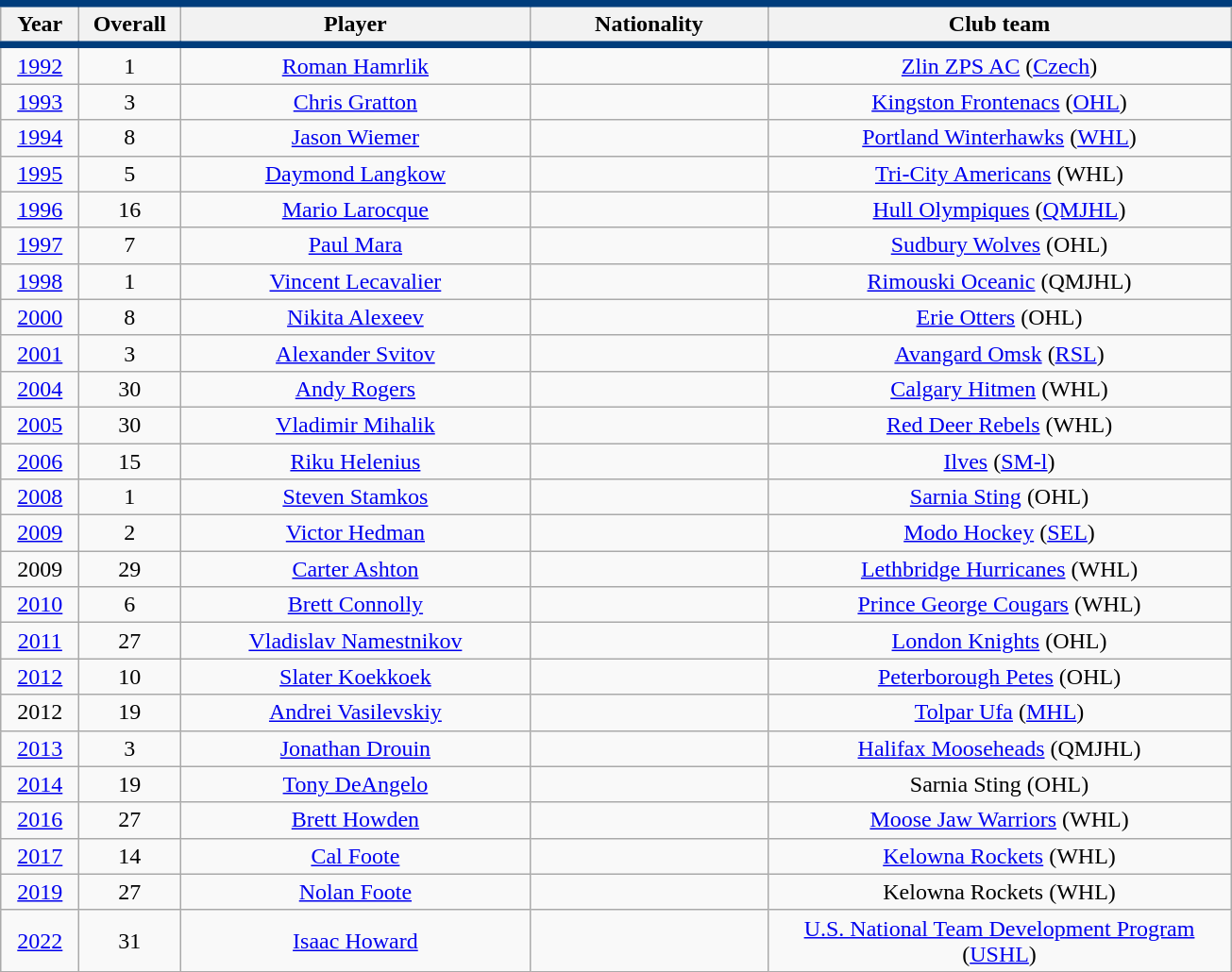<table class="wikitable sortable" style="text-align:center">
<tr style= "background:#FFFFFF; border-top:#003D7C 5px solid; border-bottom:#003D7C 5px solid;">
<th style="width:3em">Year</th>
<th style="width:4em">Overall</th>
<th style="width:15em">Player</th>
<th style="width:10em">Nationality</th>
<th style="width:20em">Club team</th>
</tr>
<tr>
<td><a href='#'>1992</a></td>
<td>1</td>
<td><a href='#'>Roman Hamrlik</a></td>
<td></td>
<td><a href='#'>Zlin ZPS AC</a> (<a href='#'>Czech</a>)</td>
</tr>
<tr>
<td><a href='#'>1993</a></td>
<td>3</td>
<td><a href='#'>Chris Gratton</a></td>
<td></td>
<td><a href='#'>Kingston Frontenacs</a> (<a href='#'>OHL</a>)</td>
</tr>
<tr>
<td><a href='#'>1994</a></td>
<td>8</td>
<td><a href='#'>Jason Wiemer</a></td>
<td></td>
<td><a href='#'>Portland Winterhawks</a> (<a href='#'>WHL</a>)</td>
</tr>
<tr align="center">
<td><a href='#'>1995</a></td>
<td>5</td>
<td><a href='#'>Daymond Langkow</a></td>
<td></td>
<td><a href='#'>Tri-City Americans</a> (WHL)</td>
</tr>
<tr>
<td><a href='#'>1996</a></td>
<td>16</td>
<td><a href='#'>Mario Larocque</a></td>
<td></td>
<td><a href='#'>Hull Olympiques</a> (<a href='#'>QMJHL</a>)</td>
</tr>
<tr align="center">
<td><a href='#'>1997</a></td>
<td>7</td>
<td><a href='#'>Paul Mara</a></td>
<td></td>
<td><a href='#'>Sudbury Wolves</a> (OHL)</td>
</tr>
<tr>
<td><a href='#'>1998</a></td>
<td>1</td>
<td><a href='#'>Vincent Lecavalier</a></td>
<td></td>
<td><a href='#'>Rimouski Oceanic</a> (QMJHL)</td>
</tr>
<tr>
<td><a href='#'>2000</a></td>
<td>8</td>
<td><a href='#'>Nikita Alexeev</a></td>
<td></td>
<td><a href='#'>Erie Otters</a> (OHL)</td>
</tr>
<tr>
<td><a href='#'>2001</a></td>
<td>3</td>
<td><a href='#'>Alexander Svitov</a></td>
<td></td>
<td><a href='#'>Avangard Omsk</a> (<a href='#'>RSL</a>)</td>
</tr>
<tr>
<td><a href='#'>2004</a></td>
<td>30</td>
<td><a href='#'>Andy Rogers</a></td>
<td></td>
<td><a href='#'>Calgary Hitmen</a> (WHL)</td>
</tr>
<tr>
<td><a href='#'>2005</a></td>
<td>30</td>
<td><a href='#'>Vladimir Mihalik</a></td>
<td></td>
<td><a href='#'>Red Deer Rebels</a> (WHL)</td>
</tr>
<tr>
<td><a href='#'>2006</a></td>
<td>15</td>
<td><a href='#'>Riku Helenius</a></td>
<td></td>
<td><a href='#'>Ilves</a> (<a href='#'>SM-l</a>)</td>
</tr>
<tr>
<td><a href='#'>2008</a></td>
<td>1</td>
<td><a href='#'>Steven Stamkos</a></td>
<td></td>
<td><a href='#'>Sarnia Sting</a> (OHL)</td>
</tr>
<tr>
<td><a href='#'>2009</a></td>
<td>2</td>
<td><a href='#'>Victor Hedman</a></td>
<td></td>
<td><a href='#'>Modo Hockey</a> (<a href='#'>SEL</a>)</td>
</tr>
<tr>
<td>2009</td>
<td>29</td>
<td><a href='#'>Carter Ashton</a></td>
<td></td>
<td><a href='#'>Lethbridge Hurricanes</a> (WHL)</td>
</tr>
<tr>
<td><a href='#'>2010</a></td>
<td>6</td>
<td><a href='#'>Brett Connolly</a></td>
<td></td>
<td><a href='#'>Prince George Cougars</a> (WHL)</td>
</tr>
<tr>
<td><a href='#'>2011</a></td>
<td>27</td>
<td><a href='#'>Vladislav Namestnikov</a></td>
<td></td>
<td><a href='#'>London Knights</a> (OHL)</td>
</tr>
<tr>
<td><a href='#'>2012</a></td>
<td>10</td>
<td><a href='#'>Slater Koekkoek</a></td>
<td></td>
<td><a href='#'>Peterborough Petes</a> (OHL)</td>
</tr>
<tr>
<td>2012</td>
<td>19</td>
<td><a href='#'>Andrei Vasilevskiy</a></td>
<td></td>
<td><a href='#'>Tolpar Ufa</a> (<a href='#'>MHL</a>)</td>
</tr>
<tr>
<td><a href='#'>2013</a></td>
<td>3</td>
<td><a href='#'>Jonathan Drouin</a></td>
<td></td>
<td><a href='#'>Halifax Mooseheads</a> (QMJHL)</td>
</tr>
<tr>
<td><a href='#'>2014</a></td>
<td>19</td>
<td><a href='#'>Tony DeAngelo</a></td>
<td></td>
<td>Sarnia Sting (OHL)</td>
</tr>
<tr>
<td><a href='#'>2016</a></td>
<td>27</td>
<td><a href='#'>Brett Howden</a></td>
<td></td>
<td><a href='#'>Moose Jaw Warriors</a> (WHL)</td>
</tr>
<tr>
<td><a href='#'>2017</a></td>
<td>14</td>
<td><a href='#'>Cal Foote</a></td>
<td></td>
<td><a href='#'>Kelowna Rockets</a> (WHL)</td>
</tr>
<tr>
<td><a href='#'>2019</a></td>
<td>27</td>
<td><a href='#'>Nolan Foote</a></td>
<td></td>
<td>Kelowna Rockets (WHL)</td>
</tr>
<tr>
<td><a href='#'>2022</a></td>
<td>31</td>
<td><a href='#'>Isaac Howard</a></td>
<td></td>
<td><a href='#'>U.S. National Team Development Program</a> (<a href='#'>USHL</a>)</td>
</tr>
</table>
